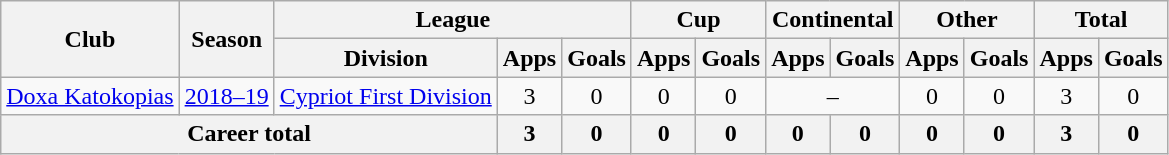<table class="wikitable" style="text-align: center">
<tr>
<th rowspan="2">Club</th>
<th rowspan="2">Season</th>
<th colspan="3">League</th>
<th colspan="2">Cup</th>
<th colspan="2">Continental</th>
<th colspan="2">Other</th>
<th colspan="2">Total</th>
</tr>
<tr>
<th>Division</th>
<th>Apps</th>
<th>Goals</th>
<th>Apps</th>
<th>Goals</th>
<th>Apps</th>
<th>Goals</th>
<th>Apps</th>
<th>Goals</th>
<th>Apps</th>
<th>Goals</th>
</tr>
<tr>
<td><a href='#'>Doxa Katokopias</a></td>
<td><a href='#'>2018–19</a></td>
<td><a href='#'>Cypriot First Division</a></td>
<td>3</td>
<td>0</td>
<td>0</td>
<td>0</td>
<td colspan="2">–</td>
<td>0</td>
<td>0</td>
<td>3</td>
<td>0</td>
</tr>
<tr>
<th colspan="3"><strong>Career total</strong></th>
<th>3</th>
<th>0</th>
<th>0</th>
<th>0</th>
<th>0</th>
<th>0</th>
<th>0</th>
<th>0</th>
<th>3</th>
<th>0</th>
</tr>
</table>
